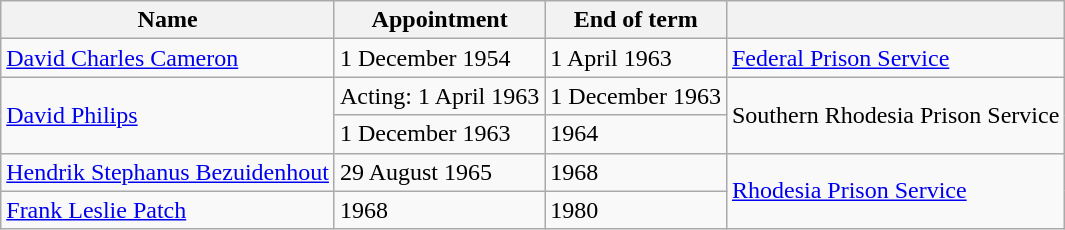<table class="wikitable">
<tr>
<th>Name</th>
<th>Appointment</th>
<th>End of term</th>
<th></th>
</tr>
<tr>
<td><a href='#'>David Charles Cameron</a></td>
<td>1 December 1954</td>
<td>1 April 1963</td>
<td><a href='#'>Federal Prison Service</a></td>
</tr>
<tr>
<td rowspan="2"><a href='#'>David Philips</a></td>
<td>Acting: 1 April 1963</td>
<td>1 December 1963</td>
<td rowspan="2">Southern Rhodesia Prison Service</td>
</tr>
<tr>
<td>1 December 1963</td>
<td>1964</td>
</tr>
<tr>
<td><a href='#'>Hendrik Stephanus Bezuidenhout</a></td>
<td>29 August 1965</td>
<td>1968</td>
<td rowspan="2"><a href='#'>Rhodesia Prison Service</a></td>
</tr>
<tr>
<td><a href='#'>Frank Leslie Patch</a></td>
<td>1968</td>
<td>1980</td>
</tr>
</table>
